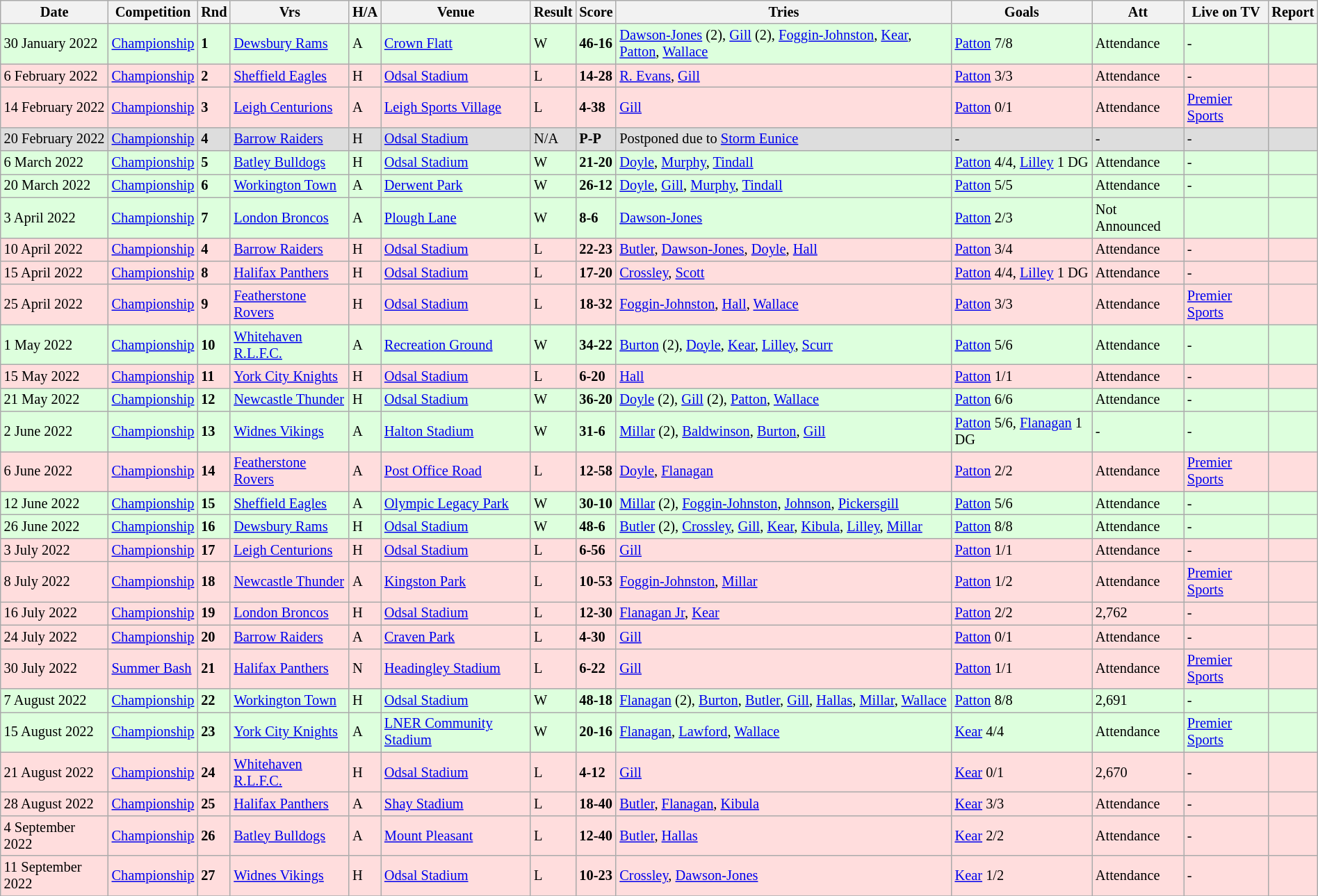<table class="wikitable"  style="font-size:85%; width:100%;">
<tr>
<th>Date</th>
<th>Competition</th>
<th>Rnd</th>
<th>Vrs</th>
<th>H/A</th>
<th>Venue</th>
<th>Result</th>
<th>Score</th>
<th>Tries</th>
<th>Goals</th>
<th>Att</th>
<th>Live on TV</th>
<th>Report</th>
</tr>
<tr style="background:#ddffdd;" width=20 | >
<td>30 January 2022</td>
<td><a href='#'>Championship</a></td>
<td><strong>1</strong></td>
<td><a href='#'>Dewsbury Rams</a></td>
<td>A</td>
<td><a href='#'>Crown Flatt</a></td>
<td>W</td>
<td><strong>46-16</strong></td>
<td><a href='#'>Dawson-Jones</a> (2), <a href='#'>Gill</a> (2), <a href='#'>Foggin-Johnston</a>, <a href='#'>Kear</a>, <a href='#'>Patton</a>, <a href='#'>Wallace</a></td>
<td><a href='#'>Patton</a> 7/8</td>
<td>Attendance</td>
<td>-</td>
<td></td>
</tr>
<tr style="background:#ffdddd;" width=20 | >
<td>6 February 2022</td>
<td><a href='#'>Championship</a></td>
<td><strong>2</strong></td>
<td><a href='#'>Sheffield Eagles</a></td>
<td>H</td>
<td><a href='#'>Odsal Stadium</a></td>
<td>L</td>
<td><strong>14-28</strong></td>
<td><a href='#'>R. Evans</a>, <a href='#'>Gill</a></td>
<td><a href='#'>Patton</a> 3/3</td>
<td>Attendance</td>
<td>-</td>
<td></td>
</tr>
<tr style="background:#ffdddd;" width=20 | >
<td>14 February 2022</td>
<td><a href='#'>Championship</a></td>
<td><strong>3</strong></td>
<td><a href='#'>Leigh Centurions</a></td>
<td>A</td>
<td><a href='#'>Leigh Sports Village</a></td>
<td>L</td>
<td><strong>4-38</strong></td>
<td><a href='#'>Gill</a></td>
<td><a href='#'>Patton</a> 0/1</td>
<td>Attendance</td>
<td><a href='#'>Premier Sports</a></td>
<td></td>
</tr>
<tr style="background:#ddd;" width=20 | >
<td>20 February 2022</td>
<td><a href='#'>Championship</a></td>
<td><strong>4</strong></td>
<td><a href='#'>Barrow Raiders</a></td>
<td>H</td>
<td><a href='#'>Odsal Stadium</a></td>
<td>N/A</td>
<td><strong>P-P</strong></td>
<td>Postponed due to <a href='#'>Storm Eunice</a></td>
<td>-</td>
<td>-</td>
<td>-</td>
<td></td>
</tr>
<tr style="background:#ddffdd;" width=20 | >
<td>6 March 2022</td>
<td><a href='#'>Championship</a></td>
<td><strong>5</strong></td>
<td><a href='#'>Batley Bulldogs</a></td>
<td>H</td>
<td><a href='#'>Odsal Stadium</a></td>
<td>W</td>
<td><strong>21-20</strong></td>
<td><a href='#'>Doyle</a>, <a href='#'>Murphy</a>, <a href='#'>Tindall</a></td>
<td><a href='#'>Patton</a> 4/4, <a href='#'>Lilley</a> 1 DG</td>
<td>Attendance</td>
<td>-</td>
<td></td>
</tr>
<tr style="background:#ddffdd;" width=20 | >
<td>20 March 2022</td>
<td><a href='#'>Championship</a></td>
<td><strong>6</strong></td>
<td><a href='#'>Workington Town</a></td>
<td>A</td>
<td><a href='#'>Derwent Park</a></td>
<td>W</td>
<td><strong>26-12</strong></td>
<td><a href='#'>Doyle</a>, <a href='#'>Gill</a>, <a href='#'>Murphy</a>, <a href='#'>Tindall</a></td>
<td><a href='#'>Patton</a> 5/5</td>
<td>Attendance</td>
<td>-</td>
<td></td>
</tr>
<tr style="background:#ddffdd;" width=20 | >
<td>3 April 2022</td>
<td><a href='#'>Championship</a></td>
<td><strong>7</strong></td>
<td><a href='#'>London Broncos</a></td>
<td>A</td>
<td><a href='#'>Plough Lane</a></td>
<td>W</td>
<td><strong>8-6</strong></td>
<td><a href='#'>Dawson-Jones</a></td>
<td><a href='#'>Patton</a> 2/3</td>
<td>Not Announced</td>
<td></td>
<td></td>
</tr>
<tr style="background:#ffdddd;" width=20 | >
<td>10 April 2022</td>
<td><a href='#'>Championship</a></td>
<td><strong>4</strong></td>
<td><a href='#'>Barrow Raiders</a></td>
<td>H</td>
<td><a href='#'>Odsal Stadium</a></td>
<td>L</td>
<td><strong>22-23</strong></td>
<td><a href='#'>Butler</a>, <a href='#'>Dawson-Jones</a>, <a href='#'>Doyle</a>, <a href='#'>Hall</a></td>
<td><a href='#'>Patton</a> 3/4</td>
<td>Attendance</td>
<td>-</td>
<td></td>
</tr>
<tr style="background:#ffdddd;" width=20 | >
<td>15 April 2022</td>
<td><a href='#'>Championship</a></td>
<td><strong>8</strong></td>
<td><a href='#'>Halifax Panthers</a></td>
<td>H</td>
<td><a href='#'>Odsal Stadium</a></td>
<td>L</td>
<td><strong>17-20</strong></td>
<td><a href='#'>Crossley</a>, <a href='#'>Scott</a></td>
<td><a href='#'>Patton</a> 4/4, <a href='#'>Lilley</a> 1 DG</td>
<td>Attendance</td>
<td>-</td>
<td></td>
</tr>
<tr style="background:#ffdddd;" width=20 | >
<td>25 April 2022</td>
<td><a href='#'>Championship</a></td>
<td><strong>9</strong></td>
<td><a href='#'>Featherstone Rovers</a></td>
<td>H</td>
<td><a href='#'>Odsal Stadium</a></td>
<td>L</td>
<td><strong>18-32</strong></td>
<td><a href='#'>Foggin-Johnston</a>, <a href='#'>Hall</a>, <a href='#'>Wallace</a></td>
<td><a href='#'>Patton</a> 3/3</td>
<td>Attendance</td>
<td><a href='#'>Premier Sports</a></td>
<td></td>
</tr>
<tr style="background:#ddffdd;" width=20 | >
<td>1 May 2022</td>
<td><a href='#'>Championship</a></td>
<td><strong>10</strong></td>
<td><a href='#'>Whitehaven R.L.F.C.</a></td>
<td>A</td>
<td><a href='#'>Recreation Ground</a></td>
<td>W</td>
<td><strong>34-22</strong></td>
<td><a href='#'>Burton</a> (2), <a href='#'>Doyle</a>, <a href='#'>Kear</a>, <a href='#'>Lilley</a>, <a href='#'>Scurr</a></td>
<td><a href='#'>Patton</a> 5/6</td>
<td>Attendance</td>
<td>-</td>
<td></td>
</tr>
<tr style="background:#ffdddd;" width=20 | >
<td>15 May 2022</td>
<td><a href='#'>Championship</a></td>
<td><strong>11</strong></td>
<td><a href='#'>York City Knights</a></td>
<td>H</td>
<td><a href='#'>Odsal Stadium</a></td>
<td>L</td>
<td><strong>6-20</strong></td>
<td><a href='#'>Hall</a></td>
<td><a href='#'>Patton</a> 1/1</td>
<td>Attendance</td>
<td>-</td>
<td></td>
</tr>
<tr style="background:#ddffdd;" width=20 | >
<td>21 May 2022</td>
<td><a href='#'>Championship</a></td>
<td><strong>12</strong></td>
<td><a href='#'>Newcastle Thunder</a></td>
<td>H</td>
<td><a href='#'>Odsal Stadium</a></td>
<td>W</td>
<td><strong>36-20</strong></td>
<td><a href='#'>Doyle</a> (2), <a href='#'>Gill</a> (2), <a href='#'>Patton</a>, <a href='#'>Wallace</a></td>
<td><a href='#'>Patton</a> 6/6</td>
<td>Attendance</td>
<td>-</td>
<td></td>
</tr>
<tr style="background:#ddffdd;" width=20 | >
<td>2 June 2022</td>
<td><a href='#'>Championship</a></td>
<td><strong>13</strong></td>
<td><a href='#'>Widnes Vikings</a></td>
<td>A</td>
<td><a href='#'>Halton Stadium</a></td>
<td>W</td>
<td><strong>31-6</strong></td>
<td><a href='#'>Millar</a> (2), <a href='#'>Baldwinson</a>, <a href='#'>Burton</a>, <a href='#'>Gill</a></td>
<td><a href='#'>Patton</a> 5/6, <a href='#'>Flanagan</a> 1 DG</td>
<td>-</td>
<td>-</td>
<td></td>
</tr>
<tr style="background:#ffdddd;" width=20 | >
<td>6 June 2022</td>
<td><a href='#'>Championship</a></td>
<td><strong>14</strong></td>
<td><a href='#'>Featherstone Rovers</a></td>
<td>A</td>
<td><a href='#'>Post Office Road</a></td>
<td>L</td>
<td><strong>12-58</strong></td>
<td><a href='#'>Doyle</a>, <a href='#'>Flanagan</a></td>
<td><a href='#'>Patton</a> 2/2</td>
<td>Attendance</td>
<td><a href='#'>Premier Sports</a></td>
<td></td>
</tr>
<tr style="background:#ddffdd;" width=20 | >
<td>12 June 2022</td>
<td><a href='#'>Championship</a></td>
<td><strong>15</strong></td>
<td><a href='#'>Sheffield Eagles</a></td>
<td>A</td>
<td><a href='#'>Olympic Legacy Park</a></td>
<td>W</td>
<td><strong>30-10</strong></td>
<td><a href='#'>Millar</a> (2), <a href='#'>Foggin-Johnston</a>, <a href='#'>Johnson</a>, <a href='#'>Pickersgill</a></td>
<td><a href='#'>Patton</a> 5/6</td>
<td>Attendance</td>
<td>-</td>
<td></td>
</tr>
<tr style="background:#ddffdd;" width=20 | >
<td>26 June 2022</td>
<td><a href='#'>Championship</a></td>
<td><strong>16</strong></td>
<td><a href='#'>Dewsbury Rams</a></td>
<td>H</td>
<td><a href='#'>Odsal Stadium</a></td>
<td>W</td>
<td><strong>48-6</strong></td>
<td><a href='#'>Butler</a> (2), <a href='#'>Crossley</a>, <a href='#'>Gill</a>, <a href='#'>Kear</a>, <a href='#'>Kibula</a>, <a href='#'>Lilley</a>, <a href='#'>Millar</a></td>
<td><a href='#'>Patton</a> 8/8</td>
<td>Attendance</td>
<td>-</td>
<td></td>
</tr>
<tr style="background:#ffdddd;" width=20 | >
<td>3 July 2022</td>
<td><a href='#'>Championship</a></td>
<td><strong>17</strong></td>
<td><a href='#'>Leigh Centurions</a></td>
<td>H</td>
<td><a href='#'>Odsal Stadium</a></td>
<td>L</td>
<td><strong>6-56</strong></td>
<td><a href='#'>Gill</a></td>
<td><a href='#'>Patton</a> 1/1</td>
<td>Attendance</td>
<td>-</td>
<td></td>
</tr>
<tr style="background:#ffdddd;" width=20 | >
<td>8 July 2022</td>
<td><a href='#'>Championship</a></td>
<td><strong>18</strong></td>
<td><a href='#'>Newcastle Thunder</a></td>
<td>A</td>
<td><a href='#'>Kingston Park</a></td>
<td>L</td>
<td><strong>10-53</strong></td>
<td><a href='#'>Foggin-Johnston</a>, <a href='#'>Millar</a></td>
<td><a href='#'>Patton</a> 1/2</td>
<td>Attendance</td>
<td><a href='#'>Premier Sports</a></td>
<td></td>
</tr>
<tr style="background:#ffdddd;" width=20 | >
<td>16 July 2022</td>
<td><a href='#'>Championship</a></td>
<td><strong>19</strong></td>
<td><a href='#'>London Broncos</a></td>
<td>H</td>
<td><a href='#'>Odsal Stadium</a></td>
<td>L</td>
<td><strong>12-30</strong></td>
<td><a href='#'>Flanagan Jr</a>, <a href='#'>Kear</a></td>
<td><a href='#'>Patton</a> 2/2</td>
<td>2,762</td>
<td>-</td>
<td></td>
</tr>
<tr style="background:#ffdddd;" width=20 | >
<td>24 July 2022</td>
<td><a href='#'>Championship</a></td>
<td><strong>20</strong></td>
<td><a href='#'>Barrow Raiders</a></td>
<td>A</td>
<td><a href='#'>Craven Park</a></td>
<td>L</td>
<td><strong>4-30</strong></td>
<td><a href='#'>Gill</a></td>
<td><a href='#'>Patton</a> 0/1</td>
<td>Attendance</td>
<td>-</td>
<td></td>
</tr>
<tr style="background:#ffdddd;" width=20 | >
<td>30 July 2022</td>
<td><a href='#'>Summer Bash</a></td>
<td><strong>21</strong></td>
<td><a href='#'>Halifax Panthers</a></td>
<td>N</td>
<td><a href='#'>Headingley Stadium</a></td>
<td>L</td>
<td><strong>6-22</strong></td>
<td><a href='#'>Gill</a></td>
<td><a href='#'>Patton</a> 1/1</td>
<td>Attendance</td>
<td><a href='#'>Premier Sports</a></td>
<td></td>
</tr>
<tr style="background:#ddffdd;" width=20 | >
<td>7 August 2022</td>
<td><a href='#'>Championship</a></td>
<td><strong>22</strong></td>
<td><a href='#'>Workington Town</a></td>
<td>H</td>
<td><a href='#'>Odsal Stadium</a></td>
<td>W</td>
<td><strong>48-18</strong></td>
<td><a href='#'>Flanagan</a> (2), <a href='#'>Burton</a>, <a href='#'>Butler</a>, <a href='#'>Gill</a>, <a href='#'>Hallas</a>, <a href='#'>Millar</a>, <a href='#'>Wallace</a></td>
<td><a href='#'>Patton</a> 8/8</td>
<td>2,691</td>
<td>-</td>
<td></td>
</tr>
<tr style="background:#ddffdd;" width=20 | >
<td>15 August 2022</td>
<td><a href='#'>Championship</a></td>
<td><strong>23</strong></td>
<td><a href='#'>York City Knights</a></td>
<td>A</td>
<td><a href='#'>LNER Community Stadium</a></td>
<td>W</td>
<td><strong>20-16</strong></td>
<td><a href='#'>Flanagan</a>, <a href='#'>Lawford</a>, <a href='#'>Wallace</a></td>
<td><a href='#'>Kear</a> 4/4</td>
<td>Attendance</td>
<td><a href='#'>Premier Sports</a></td>
<td></td>
</tr>
<tr style="background:#ffdddd;" width=20 | >
<td>21 August 2022</td>
<td><a href='#'>Championship</a></td>
<td><strong>24</strong></td>
<td><a href='#'>Whitehaven R.L.F.C.</a></td>
<td>H</td>
<td><a href='#'>Odsal Stadium</a></td>
<td>L</td>
<td><strong>4-12</strong></td>
<td><a href='#'>Gill</a></td>
<td><a href='#'>Kear</a> 0/1</td>
<td>2,670</td>
<td>-</td>
<td></td>
</tr>
<tr style="background:#ffdddd;" width=20 | >
<td>28 August 2022</td>
<td><a href='#'>Championship</a></td>
<td><strong>25</strong></td>
<td><a href='#'>Halifax Panthers</a></td>
<td>A</td>
<td><a href='#'>Shay Stadium</a></td>
<td>L</td>
<td><strong>18-40</strong></td>
<td><a href='#'>Butler</a>, <a href='#'>Flanagan</a>, <a href='#'>Kibula</a></td>
<td><a href='#'>Kear</a> 3/3</td>
<td>Attendance</td>
<td>-</td>
<td></td>
</tr>
<tr style="background:#ffdddd;" width=20 | >
<td>4 September 2022</td>
<td><a href='#'>Championship</a></td>
<td><strong>26</strong></td>
<td><a href='#'>Batley Bulldogs</a></td>
<td>A</td>
<td><a href='#'>Mount Pleasant</a></td>
<td>L</td>
<td><strong>12-40</strong></td>
<td><a href='#'>Butler</a>, <a href='#'>Hallas</a></td>
<td><a href='#'>Kear</a> 2/2</td>
<td>Attendance</td>
<td>-</td>
<td></td>
</tr>
<tr style="background:#ffdddd;" width=20 | >
<td>11 September 2022</td>
<td><a href='#'>Championship</a></td>
<td><strong>27</strong></td>
<td><a href='#'>Widnes Vikings</a></td>
<td>H</td>
<td><a href='#'>Odsal Stadium</a></td>
<td>L</td>
<td><strong>10-23</strong></td>
<td><a href='#'>Crossley</a>, <a href='#'>Dawson-Jones</a></td>
<td><a href='#'>Kear</a> 1/2</td>
<td>Attendance</td>
<td>-</td>
<td></td>
</tr>
<tr>
</tr>
</table>
